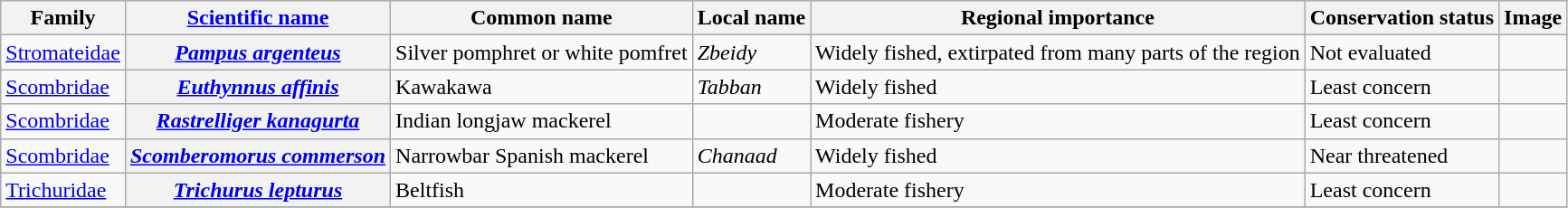<table class="wikitable sortable">
<tr>
<th>Family</th>
<th><a href='#'>Scientific name</a></th>
<th><strong>Common name</strong></th>
<th><strong>Local name</strong></th>
<th>Regional importance</th>
<th>Conservation status</th>
<th>Image</th>
</tr>
<tr>
<td><a href='#'>Stromateidae</a></td>
<th><em><a href='#'>Pampus argenteus</a></em></th>
<td>Silver pomphret or white pomfret</td>
<td><em>Zbeidy</em> </td>
<td>Widely fished, extirpated from many parts of the region</td>
<td>Not evaluated</td>
<td></td>
</tr>
<tr>
<td><a href='#'>Scombridae</a></td>
<th><em><a href='#'>Euthynnus affinis</a></em></th>
<td>Kawakawa</td>
<td><em>Tabban</em> </td>
<td>Widely fished</td>
<td>Least concern</td>
<td></td>
</tr>
<tr>
<td><a href='#'>Scombridae</a></td>
<th><em><a href='#'>Rastrelliger kanagurta</a></em></th>
<td>Indian longjaw mackerel</td>
<td></td>
<td>Moderate fishery</td>
<td>Least concern</td>
<td></td>
</tr>
<tr>
<td><a href='#'>Scombridae</a></td>
<th><em><a href='#'>Scomberomorus commerson</a></em></th>
<td>Narrowbar Spanish mackerel</td>
<td><em>Chanaad</em></td>
<td>Widely fished</td>
<td>Near threatened</td>
<td></td>
</tr>
<tr>
<td><a href='#'>Trichuridae</a></td>
<th><em><a href='#'>Trichurus lepturus</a></em></th>
<td>Beltfish</td>
<td></td>
<td>Moderate fishery</td>
<td>Least concern</td>
<td></td>
</tr>
<tr>
</tr>
</table>
